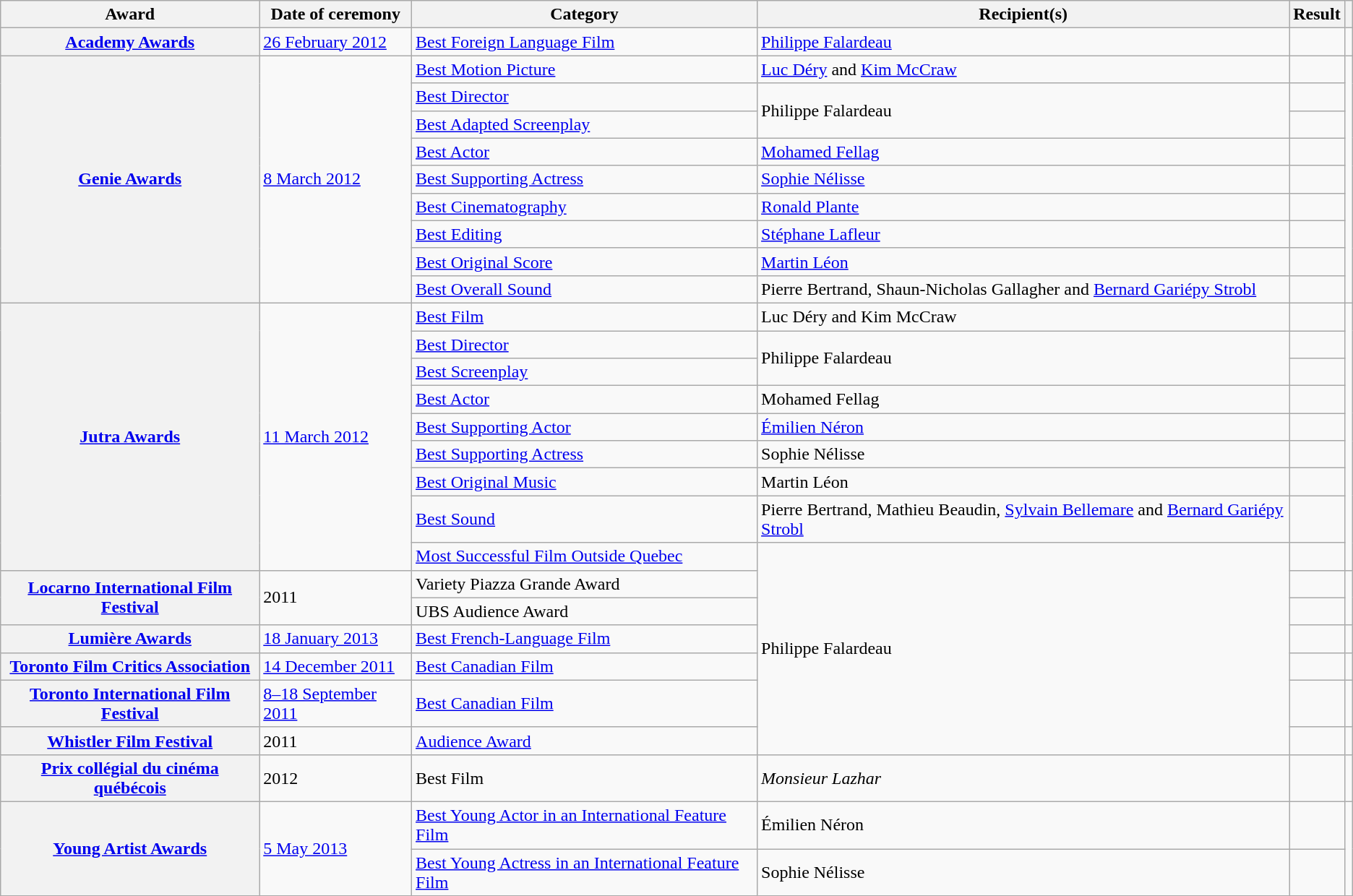<table class="wikitable plainrowheaders sortable">
<tr>
<th scope="col">Award</th>
<th scope="col">Date of ceremony</th>
<th scope="col">Category</th>
<th scope="col">Recipient(s)</th>
<th scope="col">Result</th>
<th scope="col" class="unsortable"></th>
</tr>
<tr>
<th scope="row"><a href='#'>Academy Awards</a></th>
<td rowspan="1"><a href='#'>26 February 2012</a></td>
<td><a href='#'>Best Foreign Language Film</a></td>
<td><a href='#'>Philippe Falardeau</a></td>
<td></td>
<td rowspan="1"></td>
</tr>
<tr>
<th scope="row" rowspan=9><a href='#'>Genie Awards</a></th>
<td rowspan="9"><a href='#'>8 March 2012</a></td>
<td><a href='#'>Best Motion Picture</a></td>
<td><a href='#'>Luc Déry</a> and <a href='#'>Kim McCraw</a></td>
<td></td>
<td rowspan="9"></td>
</tr>
<tr>
<td><a href='#'>Best Director</a></td>
<td rowspan="2">Philippe Falardeau</td>
<td></td>
</tr>
<tr>
<td><a href='#'>Best Adapted Screenplay</a></td>
<td></td>
</tr>
<tr>
<td><a href='#'>Best Actor</a></td>
<td><a href='#'>Mohamed Fellag</a></td>
<td></td>
</tr>
<tr>
<td><a href='#'>Best Supporting Actress</a></td>
<td><a href='#'>Sophie Nélisse</a></td>
<td></td>
</tr>
<tr>
<td><a href='#'>Best Cinematography</a></td>
<td><a href='#'>Ronald Plante</a></td>
<td></td>
</tr>
<tr>
<td><a href='#'>Best Editing</a></td>
<td><a href='#'>Stéphane Lafleur</a></td>
<td></td>
</tr>
<tr>
<td><a href='#'>Best Original Score</a></td>
<td><a href='#'>Martin Léon</a></td>
<td></td>
</tr>
<tr>
<td><a href='#'>Best Overall Sound</a></td>
<td>Pierre Bertrand, Shaun-Nicholas Gallagher and <a href='#'>Bernard Gariépy Strobl</a></td>
<td></td>
</tr>
<tr>
<th scope="row" rowspan=9><a href='#'>Jutra Awards</a></th>
<td rowspan="9"><a href='#'>11 March 2012</a></td>
<td><a href='#'>Best Film</a></td>
<td>Luc Déry and Kim McCraw</td>
<td></td>
<td rowspan="9"></td>
</tr>
<tr>
<td><a href='#'>Best Director</a></td>
<td rowspan="2">Philippe Falardeau</td>
<td></td>
</tr>
<tr>
<td><a href='#'>Best Screenplay</a></td>
<td></td>
</tr>
<tr>
<td><a href='#'>Best Actor</a></td>
<td>Mohamed Fellag</td>
<td></td>
</tr>
<tr>
<td><a href='#'>Best Supporting Actor</a></td>
<td><a href='#'>Émilien Néron</a></td>
<td></td>
</tr>
<tr>
<td><a href='#'>Best Supporting Actress</a></td>
<td>Sophie Nélisse</td>
<td></td>
</tr>
<tr>
<td><a href='#'>Best Original Music</a></td>
<td>Martin Léon</td>
<td></td>
</tr>
<tr>
<td><a href='#'>Best Sound</a></td>
<td>Pierre Bertrand, Mathieu Beaudin, <a href='#'>Sylvain Bellemare</a> and <a href='#'>Bernard Gariépy Strobl</a></td>
<td></td>
</tr>
<tr>
<td><a href='#'>Most Successful Film Outside Quebec</a></td>
<td rowspan="7">Philippe Falardeau</td>
<td></td>
</tr>
<tr>
<th scope="row" rowspan=2><a href='#'>Locarno International Film Festival</a></th>
<td rowspan="2">2011</td>
<td>Variety Piazza Grande Award</td>
<td></td>
<td rowspan="2"></td>
</tr>
<tr>
<td>UBS Audience Award</td>
<td></td>
</tr>
<tr>
<th scope="row"><a href='#'>Lumière Awards</a></th>
<td rowspan="1"><a href='#'>18 January 2013</a></td>
<td><a href='#'>Best French-Language Film</a></td>
<td></td>
<td rowspan=1></td>
</tr>
<tr>
<th scope="row"><a href='#'>Toronto Film Critics Association</a></th>
<td rowspan="1"><a href='#'>14 December 2011</a></td>
<td><a href='#'>Best Canadian Film</a></td>
<td></td>
<td rowspan="1"></td>
</tr>
<tr>
<th scope="row"><a href='#'>Toronto International Film Festival</a></th>
<td rowspan="1"><a href='#'>8–18 September 2011</a></td>
<td><a href='#'>Best Canadian Film</a></td>
<td></td>
<td rowspan="1"></td>
</tr>
<tr>
<th scope="row"><a href='#'>Whistler Film Festival</a></th>
<td rowspan="1">2011</td>
<td><a href='#'>Audience Award</a></td>
<td></td>
<td rowspan="1"></td>
</tr>
<tr>
<th scope="row"><a href='#'>Prix collégial du cinéma québécois</a></th>
<td>2012</td>
<td>Best Film</td>
<td><em>Monsieur Lazhar</em></td>
<td></td>
<td></td>
</tr>
<tr>
<th scope="row" rowspan=2><a href='#'>Young Artist Awards</a></th>
<td rowspan="2"><a href='#'>5 May 2013</a></td>
<td><a href='#'>Best Young Actor in an International Feature Film</a></td>
<td>Émilien Néron</td>
<td></td>
<td rowspan="2"></td>
</tr>
<tr>
<td><a href='#'>Best Young Actress in an International Feature Film</a></td>
<td>Sophie Nélisse</td>
<td></td>
</tr>
</table>
